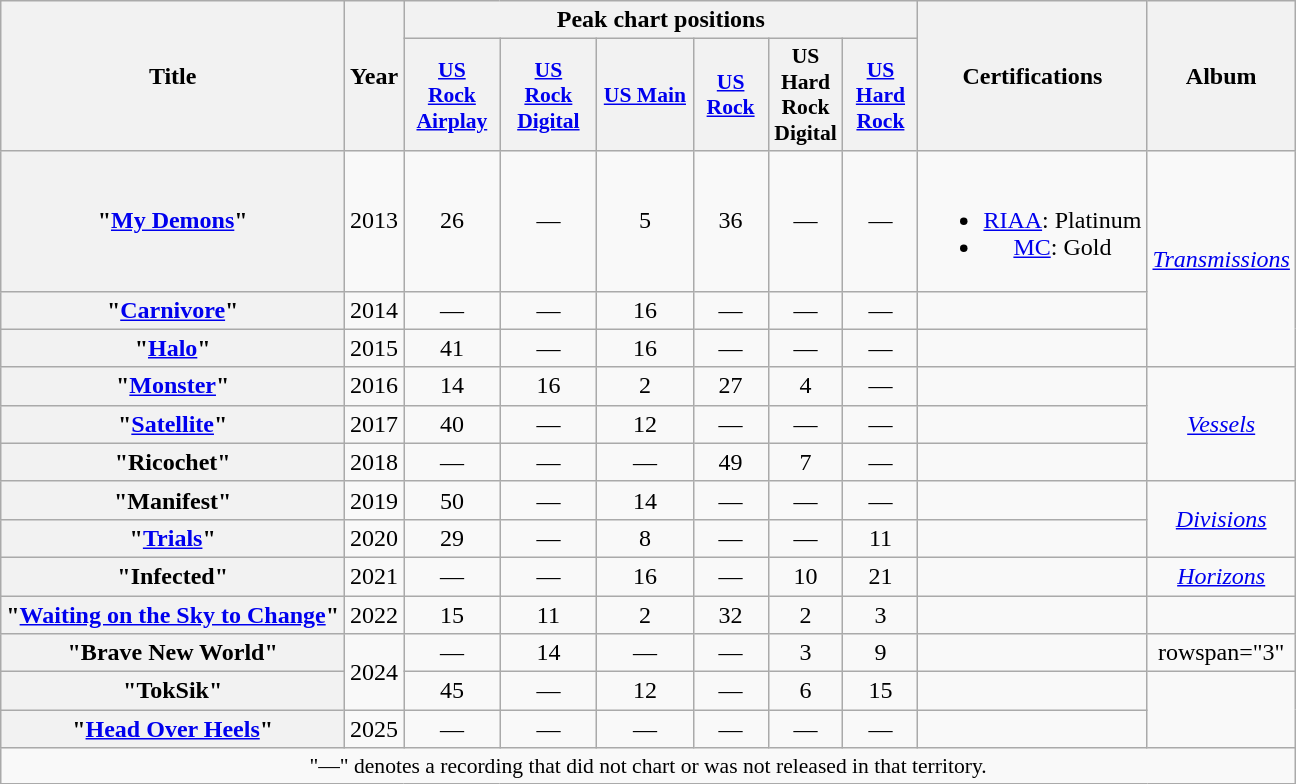<table class="wikitable plainrowheaders" style="text-align:center;">
<tr>
<th scope="col" rowspan="2">Title</th>
<th scope="col" rowspan="2">Year</th>
<th scope="col" colspan="6">Peak chart positions</th>
<th scope="col" rowspan="2">Certifications</th>
<th scope="col" rowspan="2">Album</th>
</tr>
<tr>
<th scope="col" style="width:4em;font-size:90%;"><a href='#'>US<br> Rock<br> Airplay</a><br></th>
<th scope="col" style="width:4em;font-size:90%;"><a href='#'>US<br> Rock<br> Digital</a><br></th>
<th scope="col" style="width:4em;font-size:90%;"><a href='#'>US Main</a><br></th>
<th scope="col" style="width:3em;font-size:90%;"><a href='#'>US Rock</a><br></th>
<th scope="col" style="width:3em;font-size:90%;">US Hard Rock Digital<br></th>
<th scope="col" style="width:3em;font-size:90%;"><a href='#'>US Hard Rock</a><br></th>
</tr>
<tr>
<th scope="row">"<a href='#'>My Demons</a>"</th>
<td>2013</td>
<td>26</td>
<td>—</td>
<td>5</td>
<td>36</td>
<td>—</td>
<td>—</td>
<td><br><ul><li><a href='#'>RIAA</a>: Platinum</li><li><a href='#'>MC</a>: Gold</li></ul></td>
<td rowspan="3"><em><a href='#'>Transmissions</a></em></td>
</tr>
<tr>
<th scope="row">"<a href='#'>Carnivore</a>"</th>
<td>2014</td>
<td>—</td>
<td>—</td>
<td>16</td>
<td>—</td>
<td>—</td>
<td>—</td>
<td></td>
</tr>
<tr>
<th scope="row">"<a href='#'>Halo</a>"</th>
<td>2015</td>
<td>41</td>
<td>—</td>
<td>16</td>
<td>—</td>
<td>—</td>
<td>—</td>
<td></td>
</tr>
<tr>
<th scope="row">"<a href='#'>Monster</a>"</th>
<td>2016</td>
<td>14</td>
<td>16</td>
<td>2</td>
<td>27</td>
<td>4</td>
<td>—</td>
<td></td>
<td rowspan="3"><em><a href='#'>Vessels</a></em></td>
</tr>
<tr>
<th scope="row">"<a href='#'>Satellite</a>"</th>
<td>2017</td>
<td>40</td>
<td>—</td>
<td>12</td>
<td>—</td>
<td>—</td>
<td>—</td>
<td></td>
</tr>
<tr>
<th scope="row">"Ricochet"</th>
<td>2018</td>
<td>—</td>
<td>—</td>
<td>—</td>
<td>49</td>
<td>7</td>
<td>—</td>
<td></td>
</tr>
<tr>
<th scope="row">"Manifest"</th>
<td>2019</td>
<td>50</td>
<td>—</td>
<td>14</td>
<td>—</td>
<td>—</td>
<td>—</td>
<td></td>
<td rowspan="2"><em><a href='#'>Divisions</a></em></td>
</tr>
<tr>
<th scope="row">"<a href='#'>Trials</a>"</th>
<td>2020</td>
<td>29</td>
<td>—</td>
<td>8</td>
<td>—</td>
<td>—</td>
<td>11</td>
<td></td>
</tr>
<tr>
<th scope="row">"Infected"</th>
<td>2021</td>
<td>—</td>
<td>—</td>
<td>16</td>
<td>—</td>
<td>10</td>
<td>21</td>
<td></td>
<td><em><a href='#'>Horizons</a></em></td>
</tr>
<tr>
<th scope="row">"<a href='#'>Waiting on the Sky to Change</a>"<br></th>
<td>2022</td>
<td>15</td>
<td>11</td>
<td>2</td>
<td>32</td>
<td>2</td>
<td>3</td>
<td></td>
<td></td>
</tr>
<tr>
<th scope="row">"Brave New World"</th>
<td rowspan="2">2024</td>
<td>—</td>
<td>14</td>
<td>—</td>
<td>—</td>
<td>3</td>
<td>9</td>
<td></td>
<td>rowspan="3" </td>
</tr>
<tr>
<th scope="row">"TokSik"</th>
<td>45</td>
<td>—</td>
<td>12</td>
<td>—</td>
<td>6</td>
<td>15</td>
<td></td>
</tr>
<tr>
<th scope="row">"<a href='#'>Head Over Heels</a>"</th>
<td>2025</td>
<td>—</td>
<td>—</td>
<td>—</td>
<td>—</td>
<td>—</td>
<td>—</td>
<td></td>
</tr>
<tr>
<td colspan="15" style="font-size:90%">"—" denotes a recording that did not chart or was not released in that territory.</td>
</tr>
</table>
